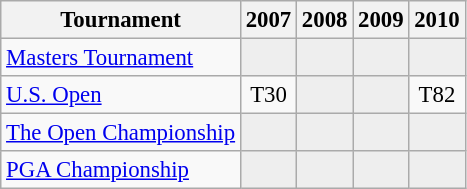<table class="wikitable" style="font-size:95%;">
<tr>
<th>Tournament</th>
<th>2007</th>
<th>2008</th>
<th>2009</th>
<th>2010</th>
</tr>
<tr>
<td><a href='#'>Masters Tournament</a></td>
<td style="background:#eeeeee;"></td>
<td style="background:#eeeeee;"></td>
<td style="background:#eeeeee;"></td>
<td style="background:#eeeeee;"></td>
</tr>
<tr>
<td><a href='#'>U.S. Open</a></td>
<td align="center">T30</td>
<td style="background:#eeeeee;"></td>
<td style="background:#eeeeee;"></td>
<td align="center">T82</td>
</tr>
<tr>
<td><a href='#'>The Open Championship</a></td>
<td style="background:#eeeeee;"></td>
<td style="background:#eeeeee;"></td>
<td style="background:#eeeeee;"></td>
<td style="background:#eeeeee;"></td>
</tr>
<tr>
<td><a href='#'>PGA Championship</a></td>
<td style="background:#eeeeee;"></td>
<td style="background:#eeeeee;"></td>
<td style="background:#eeeeee;"></td>
<td style="background:#eeeeee;"></td>
</tr>
</table>
